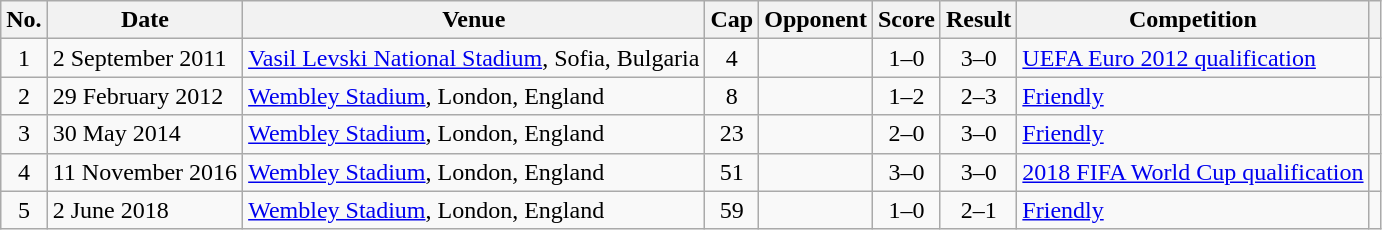<table class="wikitable sortable">
<tr>
<th scope=col>No.</th>
<th scope=col>Date</th>
<th scope=col>Venue</th>
<th scope=col>Cap</th>
<th scope=col>Opponent</th>
<th scope=col>Score</th>
<th scope=col>Result</th>
<th scope=col>Competition</th>
<th scope=col class=unsortable></th>
</tr>
<tr>
<td align=center>1</td>
<td>2 September 2011</td>
<td><a href='#'>Vasil Levski National Stadium</a>, Sofia, Bulgaria</td>
<td align=center>4</td>
<td></td>
<td align=center>1–0</td>
<td align=center>3–0</td>
<td><a href='#'>UEFA Euro 2012 qualification</a></td>
<td align=center></td>
</tr>
<tr>
<td align=center>2</td>
<td>29 February 2012</td>
<td><a href='#'>Wembley Stadium</a>, London, England</td>
<td align=center>8</td>
<td></td>
<td align=center>1–2</td>
<td align=center>2–3</td>
<td><a href='#'>Friendly</a></td>
<td align=center></td>
</tr>
<tr>
<td align=center>3</td>
<td>30 May 2014</td>
<td><a href='#'>Wembley Stadium</a>, London, England</td>
<td align=center>23</td>
<td></td>
<td align=center>2–0</td>
<td align=center>3–0</td>
<td><a href='#'>Friendly</a></td>
<td align=center></td>
</tr>
<tr>
<td align=center>4</td>
<td>11 November 2016</td>
<td><a href='#'>Wembley Stadium</a>, London, England</td>
<td align=center>51</td>
<td></td>
<td align=center>3–0</td>
<td align=center>3–0</td>
<td><a href='#'>2018 FIFA World Cup qualification</a></td>
<td align=center></td>
</tr>
<tr>
<td align=center>5</td>
<td>2 June 2018</td>
<td><a href='#'>Wembley Stadium</a>, London, England</td>
<td align=center>59</td>
<td></td>
<td align=center>1–0</td>
<td align=center>2–1</td>
<td><a href='#'>Friendly</a></td>
<td align=center></td>
</tr>
</table>
